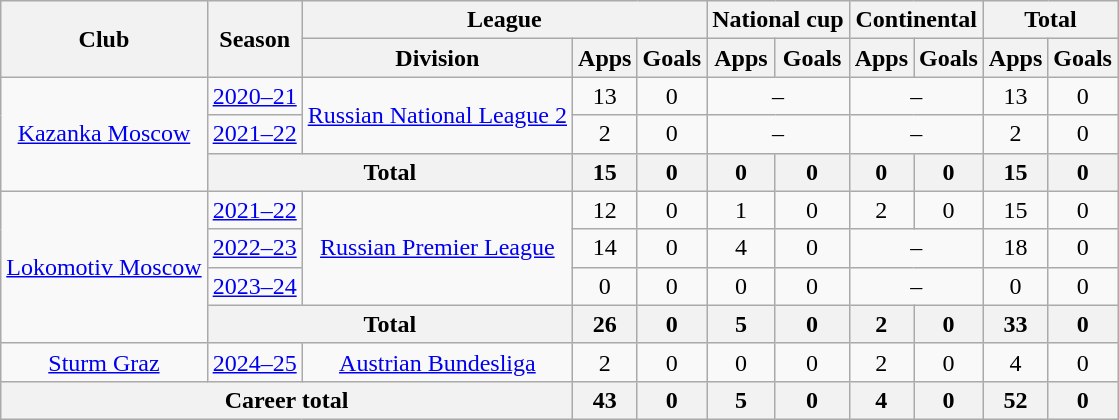<table class="wikitable" style="text-align:center">
<tr>
<th rowspan="2">Club</th>
<th rowspan="2">Season</th>
<th colspan="3">League</th>
<th colspan="2">National cup</th>
<th colspan="2">Continental</th>
<th colspan="2">Total</th>
</tr>
<tr>
<th>Division</th>
<th>Apps</th>
<th>Goals</th>
<th>Apps</th>
<th>Goals</th>
<th>Apps</th>
<th>Goals</th>
<th>Apps</th>
<th>Goals</th>
</tr>
<tr>
<td rowspan="3"><a href='#'>Kazanka Moscow</a></td>
<td><a href='#'>2020–21</a></td>
<td rowspan="2"><a href='#'>Russian National League 2</a></td>
<td>13</td>
<td>0</td>
<td colspan="2">–</td>
<td colspan="2">–</td>
<td>13</td>
<td>0</td>
</tr>
<tr>
<td><a href='#'>2021–22</a></td>
<td>2</td>
<td>0</td>
<td colspan="2">–</td>
<td colspan="2">–</td>
<td>2</td>
<td>0</td>
</tr>
<tr>
<th colspan="2">Total</th>
<th>15</th>
<th>0</th>
<th>0</th>
<th>0</th>
<th>0</th>
<th>0</th>
<th>15</th>
<th>0</th>
</tr>
<tr>
<td rowspan="4"><a href='#'>Lokomotiv Moscow</a></td>
<td><a href='#'>2021–22</a></td>
<td rowspan="3"><a href='#'>Russian Premier League</a></td>
<td>12</td>
<td>0</td>
<td>1</td>
<td>0</td>
<td>2</td>
<td>0</td>
<td>15</td>
<td>0</td>
</tr>
<tr>
<td><a href='#'>2022–23</a></td>
<td>14</td>
<td>0</td>
<td>4</td>
<td>0</td>
<td colspan="2">–</td>
<td>18</td>
<td>0</td>
</tr>
<tr>
<td><a href='#'>2023–24</a></td>
<td>0</td>
<td>0</td>
<td>0</td>
<td>0</td>
<td colspan="2">–</td>
<td>0</td>
<td>0</td>
</tr>
<tr>
<th colspan="2">Total</th>
<th>26</th>
<th>0</th>
<th>5</th>
<th>0</th>
<th>2</th>
<th>0</th>
<th>33</th>
<th>0</th>
</tr>
<tr>
<td><a href='#'>Sturm Graz</a></td>
<td><a href='#'>2024–25</a></td>
<td><a href='#'>Austrian Bundesliga</a></td>
<td>2</td>
<td>0</td>
<td>0</td>
<td>0</td>
<td>2</td>
<td>0</td>
<td>4</td>
<td>0</td>
</tr>
<tr>
<th colspan="3">Career total</th>
<th>43</th>
<th>0</th>
<th>5</th>
<th>0</th>
<th>4</th>
<th>0</th>
<th>52</th>
<th>0</th>
</tr>
</table>
